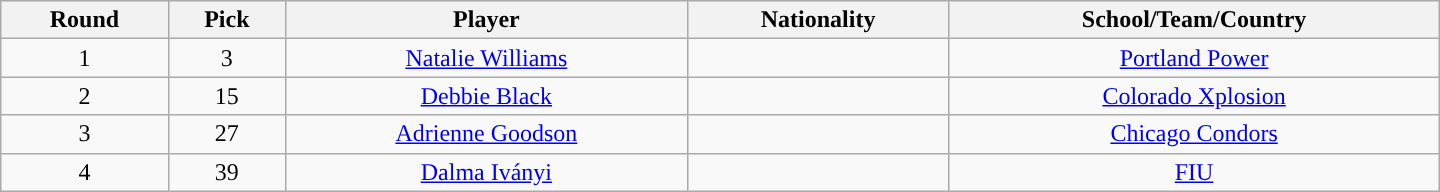<table class="wikitable" style="text-align:center; width:60em">
<tr>
<th>Round</th>
<th>Pick</th>
<th>Player</th>
<th>Nationality</th>
<th>School/Team/Country</th>
</tr>
<tr>
<td>1</td>
<td>3</td>
<td><a href='#'>Natalie Williams</a></td>
<td></td>
<td><a href='#'>Portland Power</a></td>
</tr>
<tr>
<td>2</td>
<td>15</td>
<td><a href='#'>Debbie Black</a></td>
<td></td>
<td><a href='#'>Colorado Xplosion</a></td>
</tr>
<tr>
<td>3</td>
<td>27</td>
<td><a href='#'>Adrienne Goodson</a></td>
<td></td>
<td><a href='#'>Chicago Condors</a></td>
</tr>
<tr>
<td>4</td>
<td>39</td>
<td><a href='#'>Dalma Iványi</a></td>
<td></td>
<td><a href='#'>FIU</a></td>
</tr>
</table>
